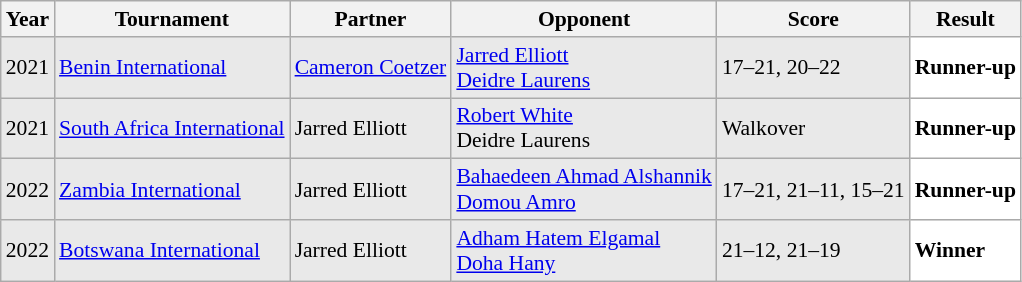<table class="sortable wikitable" style="font-size: 90%;">
<tr>
<th>Year</th>
<th>Tournament</th>
<th>Partner</th>
<th>Opponent</th>
<th>Score</th>
<th>Result</th>
</tr>
<tr style="background:#E9E9E9">
<td align="center">2021</td>
<td align="left"><a href='#'>Benin International</a></td>
<td align="left"> <a href='#'>Cameron Coetzer</a></td>
<td align="left"> <a href='#'>Jarred Elliott</a><br> <a href='#'>Deidre Laurens</a></td>
<td align="left">17–21, 20–22</td>
<td style="text-align:left; background:white"> <strong>Runner-up</strong></td>
</tr>
<tr style="background:#E9E9E9">
<td align="center">2021</td>
<td align="left"><a href='#'>South Africa International</a></td>
<td align="left"> Jarred Elliott</td>
<td align="left"> <a href='#'>Robert White</a><br> Deidre Laurens</td>
<td align="left">Walkover</td>
<td style="text-align:left; background:white"> <strong>Runner-up</strong></td>
</tr>
<tr style="background:#E9E9E9">
<td align="center">2022</td>
<td align="left"><a href='#'>Zambia International</a></td>
<td align="left"> Jarred Elliott</td>
<td align="left"> <a href='#'>Bahaedeen Ahmad Alshannik</a><br> <a href='#'>Domou Amro</a></td>
<td align="left">17–21, 21–11, 15–21</td>
<td style="text-align:left; background:white"> <strong>Runner-up</strong></td>
</tr>
<tr style="background:#E9E9E9">
<td align="center">2022</td>
<td align="left"><a href='#'>Botswana International</a></td>
<td align="left"> Jarred Elliott</td>
<td align="left"> <a href='#'>Adham Hatem Elgamal</a><br> <a href='#'>Doha Hany</a></td>
<td align="left">21–12, 21–19</td>
<td style="text-align:left; background:white"> <strong>Winner</strong></td>
</tr>
</table>
